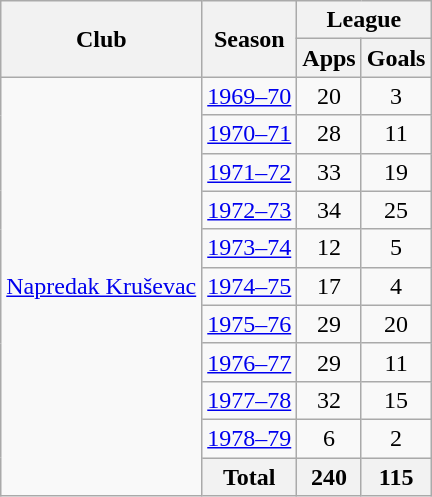<table class="wikitable" style="text-align:center">
<tr>
<th rowspan="2">Club</th>
<th rowspan="2">Season</th>
<th colspan="2">League</th>
</tr>
<tr>
<th>Apps</th>
<th>Goals</th>
</tr>
<tr>
<td rowspan="11"><a href='#'>Napredak Kruševac</a></td>
<td><a href='#'>1969–70</a></td>
<td>20</td>
<td>3</td>
</tr>
<tr>
<td><a href='#'>1970–71</a></td>
<td>28</td>
<td>11</td>
</tr>
<tr>
<td><a href='#'>1971–72</a></td>
<td>33</td>
<td>19</td>
</tr>
<tr>
<td><a href='#'>1972–73</a></td>
<td>34</td>
<td>25</td>
</tr>
<tr>
<td><a href='#'>1973–74</a></td>
<td>12</td>
<td>5</td>
</tr>
<tr>
<td><a href='#'>1974–75</a></td>
<td>17</td>
<td>4</td>
</tr>
<tr>
<td><a href='#'>1975–76</a></td>
<td>29</td>
<td>20</td>
</tr>
<tr>
<td><a href='#'>1976–77</a></td>
<td>29</td>
<td>11</td>
</tr>
<tr>
<td><a href='#'>1977–78</a></td>
<td>32</td>
<td>15</td>
</tr>
<tr>
<td><a href='#'>1978–79</a></td>
<td>6</td>
<td>2</td>
</tr>
<tr>
<th>Total</th>
<th>240</th>
<th>115</th>
</tr>
</table>
